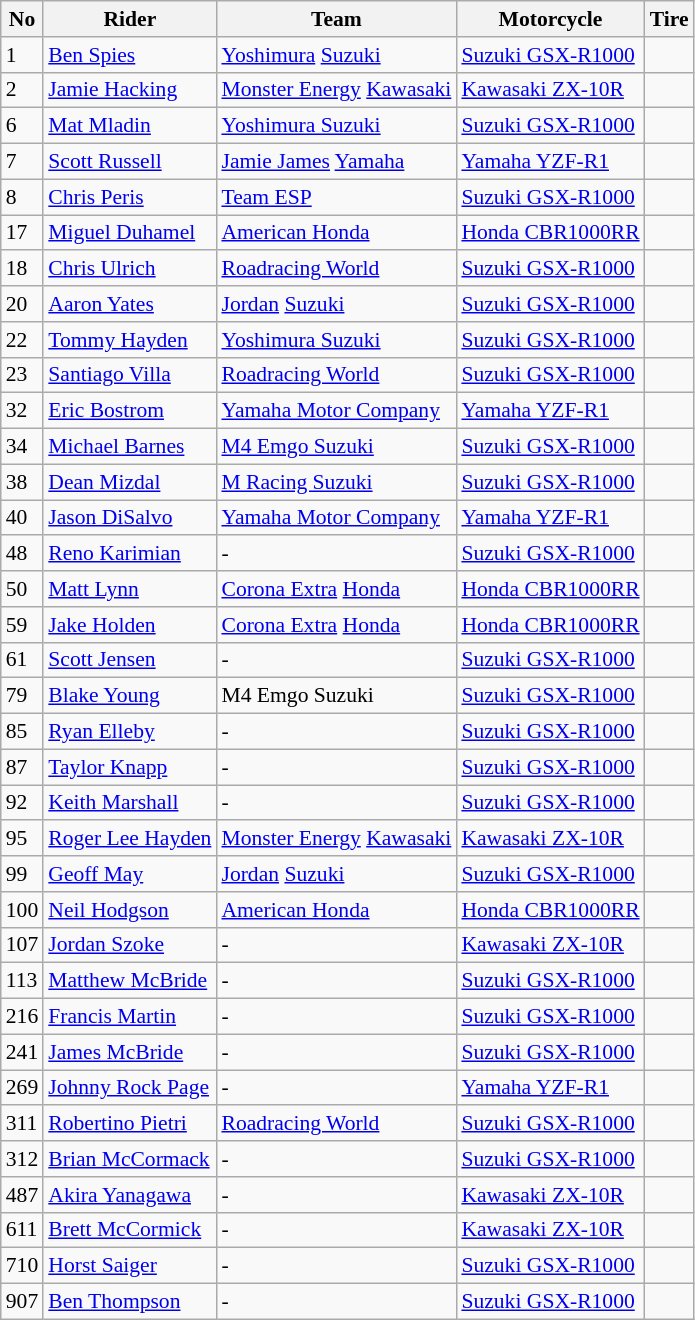<table class="wikitable sortable" style="font-size: 90%;">
<tr>
<th>No</th>
<th>Rider</th>
<th>Team</th>
<th>Motorcycle</th>
<th>Tire</th>
</tr>
<tr>
<td>1</td>
<td> <a href='#'>Ben Spies</a></td>
<td><a href='#'>Yoshimura</a> <a href='#'>Suzuki</a></td>
<td><a href='#'>Suzuki GSX-R1000</a></td>
<td align=center></td>
</tr>
<tr>
<td>2</td>
<td> <a href='#'>Jamie Hacking</a></td>
<td><a href='#'>Monster Energy</a> <a href='#'>Kawasaki</a></td>
<td><a href='#'>Kawasaki ZX-10R</a></td>
<td align=center></td>
</tr>
<tr>
<td>6</td>
<td> <a href='#'>Mat Mladin</a></td>
<td><a href='#'>Yoshimura Suzuki</a></td>
<td><a href='#'>Suzuki GSX-R1000</a></td>
<td align=center></td>
</tr>
<tr>
<td>7</td>
<td> <a href='#'>Scott Russell</a></td>
<td><a href='#'>Jamie James</a> <a href='#'>Yamaha</a></td>
<td><a href='#'>Yamaha YZF-R1</a></td>
<td align=center></td>
</tr>
<tr>
<td>8</td>
<td> <a href='#'>Chris Peris</a></td>
<td><a href='#'>Team ESP</a></td>
<td><a href='#'>Suzuki GSX-R1000</a></td>
<td align=center></td>
</tr>
<tr>
<td>17</td>
<td> <a href='#'>Miguel Duhamel</a></td>
<td><a href='#'>American Honda</a></td>
<td><a href='#'>Honda CBR1000RR</a></td>
<td align=center></td>
</tr>
<tr>
<td>18</td>
<td> <a href='#'>Chris Ulrich</a></td>
<td><a href='#'>Roadracing World</a></td>
<td><a href='#'>Suzuki GSX-R1000</a></td>
<td align=center></td>
</tr>
<tr>
<td>20</td>
<td> <a href='#'>Aaron Yates</a></td>
<td><a href='#'>Jordan</a> <a href='#'>Suzuki</a></td>
<td><a href='#'>Suzuki GSX-R1000</a></td>
<td align=center></td>
</tr>
<tr>
<td>22</td>
<td> <a href='#'>Tommy Hayden</a></td>
<td><a href='#'>Yoshimura Suzuki</a></td>
<td><a href='#'>Suzuki GSX-R1000</a></td>
<td align=center></td>
</tr>
<tr>
<td>23</td>
<td> <a href='#'>Santiago Villa</a></td>
<td><a href='#'>Roadracing World</a></td>
<td><a href='#'>Suzuki GSX-R1000</a></td>
<td align=center></td>
</tr>
<tr>
<td>32</td>
<td> <a href='#'>Eric Bostrom</a></td>
<td><a href='#'>Yamaha Motor Company</a></td>
<td><a href='#'>Yamaha YZF-R1</a></td>
<td align=center></td>
</tr>
<tr>
<td>34</td>
<td> <a href='#'>Michael Barnes</a></td>
<td><a href='#'>M4 Emgo Suzuki</a></td>
<td><a href='#'>Suzuki GSX-R1000</a></td>
<td align=center></td>
</tr>
<tr>
<td>38</td>
<td> <a href='#'>Dean Mizdal</a></td>
<td><a href='#'>M Racing Suzuki</a></td>
<td><a href='#'>Suzuki GSX-R1000</a></td>
<td align=center></td>
</tr>
<tr>
<td>40</td>
<td> <a href='#'>Jason DiSalvo</a></td>
<td><a href='#'>Yamaha Motor Company</a></td>
<td><a href='#'>Yamaha YZF-R1</a></td>
<td align=center></td>
</tr>
<tr>
<td>48</td>
<td> <a href='#'>Reno Karimian</a></td>
<td>-</td>
<td><a href='#'>Suzuki GSX-R1000</a></td>
<td align=center></td>
</tr>
<tr>
<td>50</td>
<td> <a href='#'>Matt Lynn</a></td>
<td><a href='#'>Corona Extra</a> <a href='#'>Honda</a></td>
<td><a href='#'>Honda CBR1000RR</a></td>
<td align=center></td>
</tr>
<tr>
<td>59</td>
<td> <a href='#'>Jake Holden</a></td>
<td><a href='#'>Corona Extra</a> <a href='#'>Honda</a></td>
<td><a href='#'>Honda CBR1000RR</a></td>
<td align=center></td>
</tr>
<tr>
<td>61</td>
<td> <a href='#'>Scott Jensen</a></td>
<td>-</td>
<td><a href='#'>Suzuki GSX-R1000</a></td>
<td align=center></td>
</tr>
<tr>
<td>79</td>
<td> <a href='#'>Blake Young</a></td>
<td>M4 Emgo Suzuki</td>
<td><a href='#'>Suzuki GSX-R1000</a></td>
<td align=center></td>
</tr>
<tr>
<td>85</td>
<td> <a href='#'>Ryan Elleby</a></td>
<td>-</td>
<td><a href='#'>Suzuki GSX-R1000</a></td>
<td></td>
</tr>
<tr>
<td>87</td>
<td> <a href='#'>Taylor Knapp</a></td>
<td>-</td>
<td><a href='#'>Suzuki GSX-R1000</a></td>
<td align=center></td>
</tr>
<tr>
<td>92</td>
<td> <a href='#'>Keith Marshall</a></td>
<td>-</td>
<td><a href='#'>Suzuki GSX-R1000</a></td>
<td align=center></td>
</tr>
<tr>
<td>95</td>
<td> <a href='#'>Roger Lee Hayden</a></td>
<td><a href='#'>Monster Energy</a> <a href='#'>Kawasaki</a></td>
<td><a href='#'>Kawasaki ZX-10R</a></td>
<td align=center></td>
</tr>
<tr>
<td>99</td>
<td> <a href='#'>Geoff May</a></td>
<td><a href='#'>Jordan</a> <a href='#'>Suzuki</a></td>
<td><a href='#'>Suzuki GSX-R1000</a></td>
<td align=center></td>
</tr>
<tr>
<td>100</td>
<td> <a href='#'>Neil Hodgson</a></td>
<td><a href='#'>American Honda</a></td>
<td><a href='#'>Honda CBR1000RR</a></td>
<td align=center></td>
</tr>
<tr>
<td>107</td>
<td> <a href='#'>Jordan Szoke</a></td>
<td>-</td>
<td><a href='#'>Kawasaki ZX-10R</a></td>
<td></td>
</tr>
<tr>
<td>113</td>
<td> <a href='#'>Matthew McBride</a></td>
<td>-</td>
<td><a href='#'>Suzuki GSX-R1000</a></td>
<td></td>
</tr>
<tr>
<td>216</td>
<td> <a href='#'>Francis Martin</a></td>
<td>-</td>
<td><a href='#'>Suzuki GSX-R1000</a></td>
<td align=center></td>
</tr>
<tr>
<td>241</td>
<td> <a href='#'>James McBride</a></td>
<td>-</td>
<td><a href='#'>Suzuki GSX-R1000</a></td>
<td></td>
</tr>
<tr>
<td>269</td>
<td> <a href='#'>Johnny Rock Page</a></td>
<td>-</td>
<td><a href='#'>Yamaha YZF-R1</a></td>
<td></td>
</tr>
<tr>
<td>311</td>
<td> <a href='#'>Robertino Pietri</a></td>
<td><a href='#'>Roadracing World</a></td>
<td><a href='#'>Suzuki GSX-R1000</a></td>
<td align=center></td>
</tr>
<tr>
<td>312</td>
<td> <a href='#'>Brian McCormack</a></td>
<td>-</td>
<td><a href='#'>Suzuki GSX-R1000</a></td>
<td align=center></td>
</tr>
<tr>
<td>487</td>
<td> <a href='#'>Akira Yanagawa</a></td>
<td>-</td>
<td><a href='#'>Kawasaki ZX-10R</a></td>
<td></td>
</tr>
<tr>
<td>611</td>
<td> <a href='#'>Brett McCormick</a></td>
<td>-</td>
<td><a href='#'>Kawasaki ZX-10R</a></td>
<td align=center></td>
</tr>
<tr>
<td>710</td>
<td> <a href='#'>Horst Saiger</a></td>
<td>-</td>
<td><a href='#'>Suzuki GSX-R1000</a></td>
<td align=center></td>
</tr>
<tr>
<td>907</td>
<td> <a href='#'>Ben Thompson</a></td>
<td>-</td>
<td><a href='#'>Suzuki GSX-R1000</a></td>
<td></td>
</tr>
</table>
